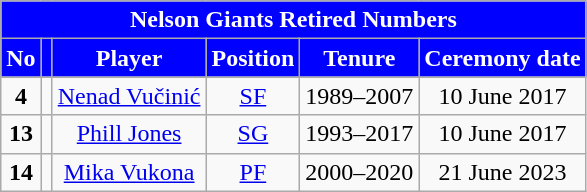<table class="wikitable" style="text-align:center">
<tr>
<th colspan=6 style="background-color:blue; color:white;"><strong>Nelson Giants Retired Numbers</strong></th>
</tr>
<tr>
<th style="background-color:blue; color:white;"><strong>No</strong></th>
<th style="background-color:blue; color:white;"></th>
<th style="background-color:blue; color:white;"><strong>Player</strong></th>
<th style="background-color:blue; color:white;"><strong>Position</strong></th>
<th style="background-color:blue; color:white;"><strong>Tenure</strong></th>
<th style="background-color:blue; color:white;"><strong>Ceremony date</strong></th>
</tr>
<tr>
<td><strong>4</strong></td>
<td> </td>
<td><a href='#'>Nenad Vučinić</a></td>
<td><a href='#'>SF</a></td>
<td>1989–2007</td>
<td>10 June 2017</td>
</tr>
<tr>
<td><strong>13</strong></td>
<td></td>
<td><a href='#'>Phill Jones</a></td>
<td><a href='#'>SG</a></td>
<td>1993–2017</td>
<td>10 June 2017</td>
</tr>
<tr>
<td><strong>14</strong></td>
<td></td>
<td><a href='#'>Mika Vukona</a></td>
<td><a href='#'>PF</a></td>
<td>2000–2020</td>
<td>21 June 2023</td>
</tr>
</table>
